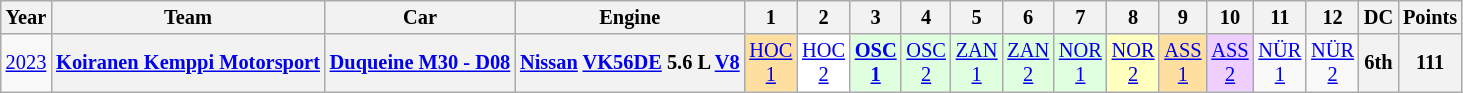<table class="wikitable" style="text-align:center; font-size:85%">
<tr>
<th>Year</th>
<th>Team</th>
<th>Car</th>
<th>Engine</th>
<th>1</th>
<th>2</th>
<th>3</th>
<th>4</th>
<th>5</th>
<th>6</th>
<th>7</th>
<th>8</th>
<th>9</th>
<th>10</th>
<th>11</th>
<th>12</th>
<th>DC</th>
<th>Points</th>
</tr>
<tr>
<td><a href='#'>2023</a></td>
<th nowrap><a href='#'>Koiranen Kemppi Motorsport</a></th>
<th nowrap><a href='#'>Duqueine M30 - D08</a></th>
<th nowrap><a href='#'>Nissan</a> <a href='#'>VK56DE</a> 5.6 L <a href='#'>V8</a></th>
<td style="background:#FFDF9F;"><a href='#'>HOC<br>1</a><br></td>
<td style="background:#FFFFFF;"><a href='#'>HOC<br>2</a><br></td>
<td style="background:#DFFFDF;"><strong><a href='#'>OSC<br>1</a></strong><br></td>
<td style="background:#DFFFDF;"><a href='#'>OSC<br>2</a><br></td>
<td style="background:#DFFFDF;"><a href='#'>ZAN<br>1</a><br></td>
<td style="background:#DFFFDF;"><a href='#'>ZAN<br>2</a><br></td>
<td style="background:#DFFFDF;"><a href='#'>NOR<br>1</a><br></td>
<td style="background:#FFFFBF;"><a href='#'>NOR<br>2</a><br></td>
<td style="background:#FFDF9F;"><a href='#'>ASS<br>1</a><br></td>
<td style="background:#EFCFFF;"><a href='#'>ASS<br>2</a><br></td>
<td style="background:#;"><a href='#'>NÜR<br>1</a></td>
<td style="background:#;"><a href='#'>NÜR<br>2</a></td>
<th>6th</th>
<th>111</th>
</tr>
</table>
